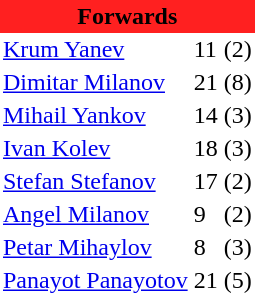<table class="toccolours" border="0" cellpadding="2" cellspacing="0" align="left" style="margin:0.5em;">
<tr>
<th colspan="4" align="center" bgcolor="#FF2020"><span>Forwards</span></th>
</tr>
<tr>
<td> <a href='#'>Krum Yanev</a></td>
<td>11</td>
<td>(2)</td>
</tr>
<tr>
<td> <a href='#'>Dimitar Milanov</a></td>
<td>21</td>
<td>(8)</td>
</tr>
<tr>
<td> <a href='#'>Mihail Yankov</a></td>
<td>14</td>
<td>(3)</td>
</tr>
<tr>
<td> <a href='#'>Ivan Kolev</a></td>
<td>18</td>
<td>(3)</td>
</tr>
<tr>
<td> <a href='#'>Stefan Stefanov</a></td>
<td>17</td>
<td>(2)</td>
</tr>
<tr>
<td> <a href='#'>Angel Milanov</a></td>
<td>9</td>
<td>(2)</td>
</tr>
<tr>
<td> <a href='#'>Petar Mihaylov</a></td>
<td>8</td>
<td>(3)</td>
</tr>
<tr>
<td> <a href='#'>Panayot Panayotov</a></td>
<td>21</td>
<td>(5)</td>
</tr>
<tr>
</tr>
</table>
